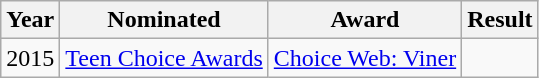<table class="wikitable">
<tr>
<th>Year</th>
<th>Nominated</th>
<th>Award</th>
<th>Result</th>
</tr>
<tr>
<td>2015</td>
<td><a href='#'>Teen Choice Awards</a></td>
<td><a href='#'>Choice Web: Viner</a></td>
<td></td>
</tr>
</table>
